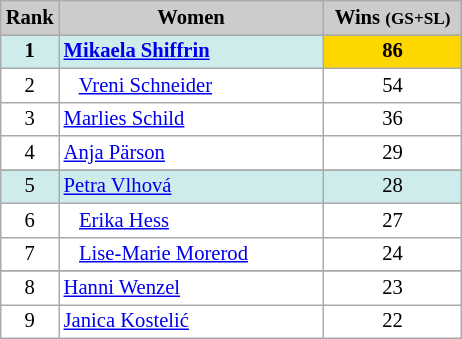<table class="wikitable plainrowheaders" style="background:#fff; font-size:86%; line-height:16px; border:grey solid 1px; border-collapse:collapse">
<tr style="background:#ccc; text-align:center;">
<th style="background-color: #ccc;" width="30">Rank</th>
<th style="background-color: #ccc;" width="170">Women</th>
<th style="background:#ccc; width:30%">Wins <small>(GS+SL)</small></th>
</tr>
<tr>
</tr>
<tr style="background:#CFECEC">
<td align=center><strong>1</strong></td>
<td><strong> <a href='#'>Mikaela Shiffrin</a></strong></td>
<td style="background-color: gold" align=center><strong>86</strong></td>
</tr>
<tr>
<td align=center>2</td>
<td>   <a href='#'>Vreni Schneider</a></td>
<td align=center>54</td>
</tr>
<tr>
<td align=center>3</td>
<td> <a href='#'>Marlies Schild</a></td>
<td align=center>36</td>
</tr>
<tr>
<td align=center>4</td>
<td> <a href='#'>Anja Pärson</a></td>
<td align=center>29</td>
</tr>
<tr>
</tr>
<tr style="background:#CFECEC">
<td align=center>5</td>
<td> <a href='#'>Petra Vlhová</a></td>
<td align=center>28</td>
</tr>
<tr>
<td align=center>6</td>
<td>   <a href='#'>Erika Hess</a></td>
<td align=center>27</td>
</tr>
<tr>
<td align=center>7</td>
<td>   <a href='#'>Lise-Marie Morerod</a></td>
<td align=center>24</td>
</tr>
<tr style="background:#CFECEC">
</tr>
<tr>
<td align=center>8</td>
<td> <a href='#'>Hanni Wenzel</a></td>
<td align=center>23</td>
</tr>
<tr>
<td align=center>9</td>
<td> <a href='#'>Janica Kostelić</a></td>
<td align=center>22</td>
</tr>
</table>
